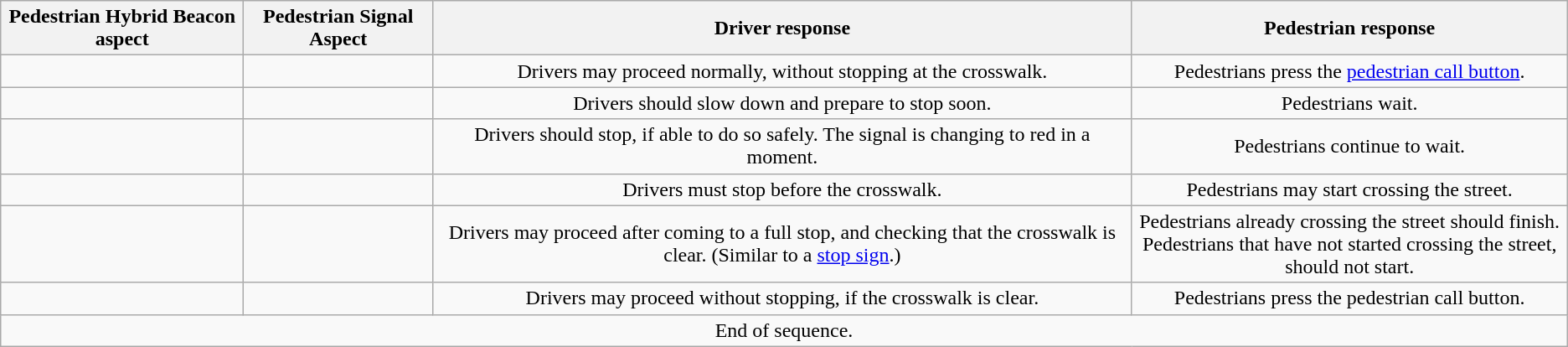<table class="wikitable">
<tr>
<th>Pedestrian Hybrid Beacon aspect</th>
<th>Pedestrian Signal Aspect</th>
<th>Driver response</th>
<th>Pedestrian response</th>
</tr>
<tr>
<td></td>
<td></td>
<td style="text-align: center;">Drivers may proceed normally, without stopping at the crosswalk.</td>
<td style="text-align: center;">Pedestrians press the <a href='#'>pedestrian call button</a>.</td>
</tr>
<tr>
<td></td>
<td></td>
<td style="text-align: center;">Drivers should slow down and prepare to stop soon.</td>
<td style="text-align: center;">Pedestrians wait.</td>
</tr>
<tr>
<td></td>
<td></td>
<td style="text-align: center;">Drivers should stop, if able to do so safely. The signal is changing to red in a moment.</td>
<td style="text-align: center;">Pedestrians continue to wait.</td>
</tr>
<tr>
<td></td>
<td></td>
<td style="text-align: center;">Drivers must stop before the crosswalk.</td>
<td style="text-align: center;">Pedestrians may start crossing the street.</td>
</tr>
<tr>
<td></td>
<td></td>
<td style="text-align: center;">Drivers may proceed after coming to a full stop, and checking that the crosswalk is clear. (Similar to a <a href='#'>stop sign</a>.)</td>
<td style="text-align: center;">Pedestrians already crossing the street should finish.<br>Pedestrians that have not started crossing the street, should not start.</td>
</tr>
<tr>
<td></td>
<td></td>
<td style="text-align: center;">Drivers may proceed without stopping, if the crosswalk is clear.</td>
<td style="text-align: center;">Pedestrians press the pedestrian call button.</td>
</tr>
<tr>
<td colspan="4" style="text-align: center;">End of sequence.</td>
</tr>
</table>
